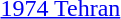<table>
<tr>
<td><a href='#'>1974 Tehran</a></td>
<td></td>
<td></td>
<td></td>
</tr>
</table>
